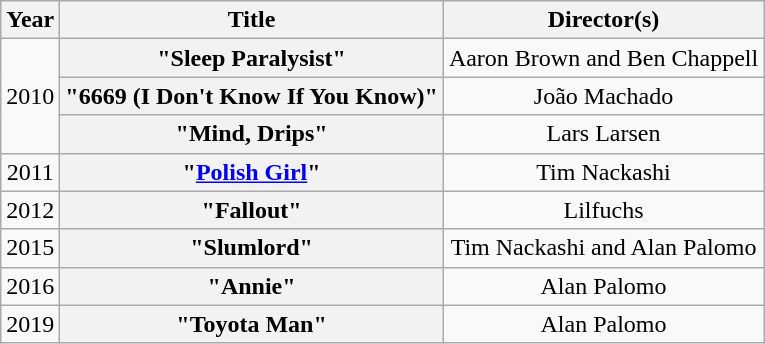<table class="wikitable plainrowheaders" style="text-align:center;">
<tr>
<th scope="col">Year</th>
<th scope="col">Title</th>
<th scope="col">Director(s)</th>
</tr>
<tr>
<td rowspan="3">2010</td>
<th scope="row">"Sleep Paralysist"</th>
<td>Aaron Brown and Ben Chappell</td>
</tr>
<tr>
<th scope="row">"6669 (I Don't Know If You Know)"</th>
<td>João Machado</td>
</tr>
<tr>
<th scope="row">"Mind, Drips"</th>
<td>Lars Larsen</td>
</tr>
<tr>
<td>2011</td>
<th scope="row">"<a href='#'>Polish Girl</a>"</th>
<td>Tim Nackashi</td>
</tr>
<tr>
<td>2012</td>
<th scope="row">"Fallout"</th>
<td>Lilfuchs</td>
</tr>
<tr>
<td>2015</td>
<th scope="row">"Slumlord"</th>
<td>Tim Nackashi and Alan Palomo</td>
</tr>
<tr>
<td>2016</td>
<th scope="row">"Annie"</th>
<td>Alan Palomo</td>
</tr>
<tr>
<td>2019</td>
<th scope="row">"Toyota Man"</th>
<td>Alan Palomo</td>
</tr>
</table>
